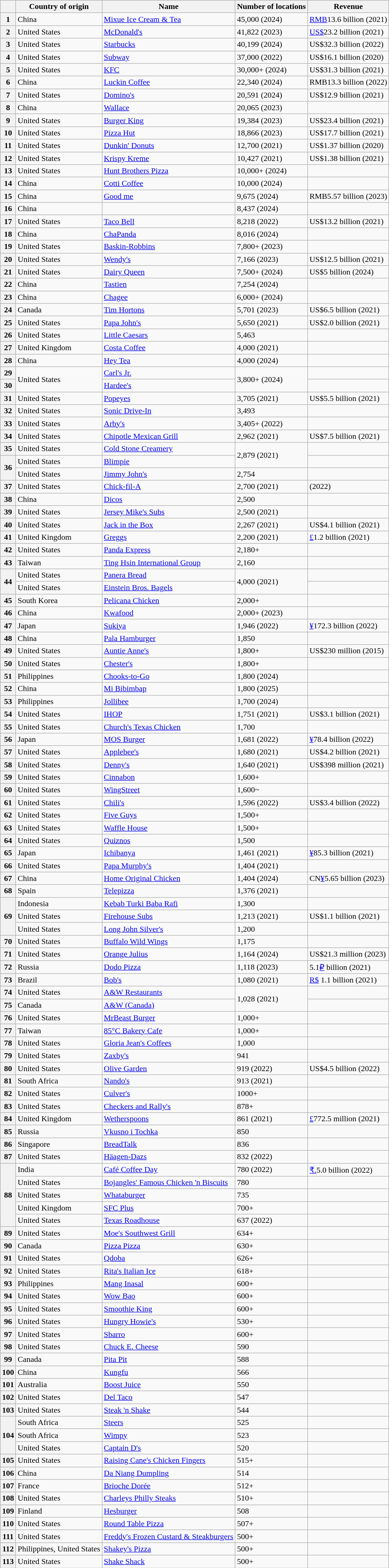<table class="wikitable sortable">
<tr>
<th></th>
<th>Country of origin</th>
<th>Name</th>
<th>Number of locations</th>
<th>Revenue</th>
</tr>
<tr>
<th>1</th>
<td>China</td>
<td><a href='#'>Mixue Ice Cream & Tea</a></td>
<td>45,000 (2024)</td>
<td><a href='#'>RMB</a>13.6 billion (2021)</td>
</tr>
<tr>
<th>2</th>
<td>United States</td>
<td><a href='#'>McDonald's</a></td>
<td>41,822 (2023)</td>
<td><a href='#'>US$</a>23.2 billion (2021)</td>
</tr>
<tr>
<th>3</th>
<td>United States</td>
<td><a href='#'>Starbucks</a></td>
<td>40,199 (2024)</td>
<td>US$32.3 billion (2022)</td>
</tr>
<tr>
<th>4</th>
<td>United States</td>
<td><a href='#'>Subway</a></td>
<td>37,000 (2022)</td>
<td>US$16.1 billion (2020)</td>
</tr>
<tr>
<th>5</th>
<td>United States</td>
<td><a href='#'>KFC</a></td>
<td>30,000+ (2024)</td>
<td>US$31.3 billion (2021)</td>
</tr>
<tr>
<th>6</th>
<td>China</td>
<td><a href='#'>Luckin Coffee</a></td>
<td>22,340 (2024)</td>
<td>RMB13.3 billion (2022)</td>
</tr>
<tr>
<th>7</th>
<td>United States</td>
<td><a href='#'>Domino's</a></td>
<td>20,591 (2024)</td>
<td>US$12.9 billion (2021)</td>
</tr>
<tr>
<th>8</th>
<td>China</td>
<td><a href='#'>Wallace</a></td>
<td>20,065 (2023)</td>
<td></td>
</tr>
<tr>
<th>9</th>
<td>United States</td>
<td><a href='#'>Burger King</a></td>
<td>19,384 (2023)</td>
<td>US$23.4 billion (2021)</td>
</tr>
<tr>
<th>10</th>
<td>United States</td>
<td><a href='#'>Pizza Hut</a></td>
<td>18,866 (2023)</td>
<td>US$17.7 billion (2021)</td>
</tr>
<tr>
<th>11</th>
<td>United States</td>
<td><a href='#'>Dunkin' Donuts</a></td>
<td>12,700 (2021)</td>
<td>US$1.37 billion (2020)</td>
</tr>
<tr>
<th>12</th>
<td>United States</td>
<td><a href='#'>Krispy Kreme</a></td>
<td>10,427 (2021)</td>
<td>US$1.38 billion (2021)</td>
</tr>
<tr>
<th>13</th>
<td>United States</td>
<td><a href='#'>Hunt Brothers Pizza</a></td>
<td>10,000+ (2024)</td>
<td></td>
</tr>
<tr>
<th>14</th>
<td>China</td>
<td><a href='#'>Cotti Coffee</a></td>
<td>10,000 (2024)</td>
<td></td>
</tr>
<tr>
<th>15</th>
<td>China</td>
<td><a href='#'>Good me</a></td>
<td>9,675 (2024) </td>
<td>RMB5.57 billion (2023)</td>
</tr>
<tr>
<th>16</th>
<td>China</td>
<td></td>
<td>8,437 (2024) </td>
<td></td>
</tr>
<tr>
<th>17</th>
<td>United States</td>
<td><a href='#'>Taco Bell</a></td>
<td>8,218 (2022)</td>
<td>US$13.2 billion (2021)</td>
</tr>
<tr>
<th>18</th>
<td>China</td>
<td><a href='#'>ChaPanda</a></td>
<td>8,016 (2024)</td>
<td></td>
</tr>
<tr>
<th>19</th>
<td>United States</td>
<td><a href='#'>Baskin-Robbins</a></td>
<td>7,800+ (2023)</td>
<td></td>
</tr>
<tr>
<th>20</th>
<td>United States</td>
<td><a href='#'>Wendy's</a></td>
<td>7,166 (2023)</td>
<td>US$12.5 billion (2021)</td>
</tr>
<tr>
<th>21</th>
<td>United States</td>
<td><a href='#'>Dairy Queen</a></td>
<td>7,500+ (2024)</td>
<td>US$5 billion (2024)</td>
</tr>
<tr>
<th>22</th>
<td>China</td>
<td><a href='#'>Tastien</a></td>
<td>7,254 (2024)</td>
<td></td>
</tr>
<tr>
<th>23</th>
<td>China</td>
<td><a href='#'>Chagee</a></td>
<td>6,000+ (2024)</td>
<td></td>
</tr>
<tr>
<th>24</th>
<td>Canada</td>
<td><a href='#'>Tim Hortons</a></td>
<td>5,701 (2023)</td>
<td>US$6.5 billion (2021)</td>
</tr>
<tr>
<th>25</th>
<td>United States</td>
<td><a href='#'>Papa John's</a></td>
<td>5,650 (2021)</td>
<td>US$2.0 billion (2021)</td>
</tr>
<tr>
<th>26</th>
<td>United States</td>
<td><a href='#'>Little Caesars</a></td>
<td>5,463</td>
<td></td>
</tr>
<tr>
<th>27</th>
<td>United Kingdom</td>
<td><a href='#'>Costa Coffee</a></td>
<td>4,000 (2021)</td>
<td></td>
</tr>
<tr>
<th>28</th>
<td>China</td>
<td><a href='#'>Hey Tea</a></td>
<td>4,000 (2024)</td>
<td></td>
</tr>
<tr>
<th>29</th>
<td rowspan="2">United States</td>
<td><a href='#'>Carl's Jr.</a></td>
<td rowspan="2">3,800+ (2024)</td>
<td></td>
</tr>
<tr>
<th>30</th>
<td><a href='#'>Hardee's</a></td>
<td></td>
</tr>
<tr>
<th>31</th>
<td>United States</td>
<td><a href='#'>Popeyes</a></td>
<td>3,705 (2021)</td>
<td>US$5.5 billion (2021)</td>
</tr>
<tr>
<th>32</th>
<td>United States</td>
<td><a href='#'>Sonic Drive-In</a></td>
<td>3,493</td>
<td></td>
</tr>
<tr>
<th>33</th>
<td>United States</td>
<td><a href='#'>Arby's</a></td>
<td>3,405+ (2022)</td>
<td></td>
</tr>
<tr>
<th>34</th>
<td>United States</td>
<td><a href='#'>Chipotle Mexican Grill</a></td>
<td>2,962 (2021)</td>
<td>US$7.5 billion (2021)</td>
</tr>
<tr>
<th>35</th>
<td>United States</td>
<td><a href='#'>Cold Stone Creamery</a></td>
<td rowspan="2">2,879 (2021)</td>
<td></td>
</tr>
<tr>
<th rowspan="2">36</th>
<td>United States</td>
<td><a href='#'>Blimpie</a></td>
<td></td>
</tr>
<tr>
<td>United States</td>
<td><a href='#'>Jimmy John's</a></td>
<td>2,754</td>
<td></td>
</tr>
<tr>
<th>37</th>
<td>United States</td>
<td><a href='#'>Chick-fil-A</a></td>
<td>2,700 (2021)</td>
<td> (2022)</td>
</tr>
<tr>
<th>38</th>
<td>China</td>
<td><a href='#'>Dicos</a></td>
<td>2,500</td>
<td></td>
</tr>
<tr>
<th>39</th>
<td>United States</td>
<td><a href='#'>Jersey Mike's Subs</a></td>
<td>2,500 (2021)</td>
<td></td>
</tr>
<tr>
<th>40</th>
<td>United States</td>
<td><a href='#'>Jack in the Box</a></td>
<td>2,267 (2021)</td>
<td>US$4.1 billion (2021)</td>
</tr>
<tr>
<th>41</th>
<td>United Kingdom</td>
<td><a href='#'>Greggs</a></td>
<td>2,200 (2021)</td>
<td><a href='#'>£</a>1.2 billion (2021)</td>
</tr>
<tr>
<th>42</th>
<td>United States</td>
<td><a href='#'>Panda Express</a></td>
<td>2,180+</td>
<td></td>
</tr>
<tr>
<th>43</th>
<td>Taiwan</td>
<td><a href='#'>Ting Hsin International Group</a></td>
<td>2,160</td>
<td></td>
</tr>
<tr>
<th rowspan="2">44</th>
<td>United States</td>
<td><a href='#'>Panera Bread</a></td>
<td rowspan="2">4,000 (2021)</td>
<td></td>
</tr>
<tr>
<td>United States</td>
<td><a href='#'>Einstein Bros. Bagels</a></td>
<td></td>
</tr>
<tr>
<th>45</th>
<td>South Korea</td>
<td><a href='#'>Pelicana Chicken</a></td>
<td>2,000+</td>
<td></td>
</tr>
<tr>
<th>46</th>
<td>China</td>
<td><a href='#'>Kwafood</a></td>
<td>2,000+ (2023)</td>
<td></td>
</tr>
<tr>
<th>47</th>
<td>Japan</td>
<td><a href='#'>Sukiya</a></td>
<td>1,946 (2022)</td>
<td><a href='#'>¥</a>172.3 billion (2022)</td>
</tr>
<tr>
<th>48</th>
<td>China</td>
<td><a href='#'>Pala Hamburger</a></td>
<td>1,850</td>
<td></td>
</tr>
<tr>
<th>49</th>
<td>United States</td>
<td><a href='#'>Auntie Anne's</a></td>
<td>1,800+</td>
<td>US$230 million (2015)</td>
</tr>
<tr>
<th>50</th>
<td>United States</td>
<td><a href='#'>Chester's</a></td>
<td>1,800+</td>
<td></td>
</tr>
<tr>
<th>51</th>
<td>Philippines</td>
<td><a href='#'>Chooks-to-Go</a></td>
<td>1,800 (2024)</td>
<td></td>
</tr>
<tr>
<th>52</th>
<td>China</td>
<td><a href='#'>Mi Bibimbap</a></td>
<td>1,800 (2025)</td>
<td></td>
</tr>
<tr>
<th>53</th>
<td>Philippines</td>
<td><a href='#'>Jollibee</a></td>
<td>1,700 (2024)</td>
<td></td>
</tr>
<tr>
<th>54</th>
<td>United States</td>
<td><a href='#'>IHOP</a></td>
<td>1,751 (2021)</td>
<td>US$3.1 billion (2021)</td>
</tr>
<tr>
<th>55</th>
<td>United States</td>
<td><a href='#'>Church's Texas Chicken</a></td>
<td>1,700</td>
<td></td>
</tr>
<tr>
<th>56</th>
<td>Japan</td>
<td><a href='#'>MOS Burger</a></td>
<td>1,681 (2022)</td>
<td><a href='#'>¥</a>78.4 billion (2022)</td>
</tr>
<tr>
<th>57</th>
<td>United States</td>
<td><a href='#'>Applebee's</a></td>
<td>1,680 (2021)</td>
<td>US$4.2 billion (2021)</td>
</tr>
<tr>
<th>58</th>
<td>United States</td>
<td><a href='#'>Denny's</a></td>
<td>1,640 (2021)</td>
<td>US$398 million (2021)</td>
</tr>
<tr>
<th>59</th>
<td>United States</td>
<td><a href='#'>Cinnabon</a></td>
<td>1,600+</td>
<td></td>
</tr>
<tr>
<th>60</th>
<td>United States</td>
<td><a href='#'>WingStreet</a></td>
<td>1,600~</td>
<td></td>
</tr>
<tr>
<th>61</th>
<td>United States</td>
<td><a href='#'>Chili's</a></td>
<td>1,596 (2022)</td>
<td>US$3.4 billion (2022)</td>
</tr>
<tr>
<th>62</th>
<td>United States</td>
<td><a href='#'>Five Guys</a></td>
<td>1,500+</td>
<td></td>
</tr>
<tr>
<th>63</th>
<td>United States</td>
<td><a href='#'>Waffle House</a></td>
<td>1,500+</td>
<td></td>
</tr>
<tr>
<th>64</th>
<td>United States</td>
<td><a href='#'>Quiznos</a></td>
<td>1,500</td>
<td></td>
</tr>
<tr>
<th>65</th>
<td>Japan</td>
<td><a href='#'>Ichibanya</a></td>
<td>1,461 (2021)</td>
<td><a href='#'>¥</a>85.3 billion (2021)</td>
</tr>
<tr>
<th>66</th>
<td>United States</td>
<td><a href='#'>Papa Murphy's</a></td>
<td>1,404 (2021)</td>
<td></td>
</tr>
<tr>
<th>67</th>
<td>China</td>
<td><a href='#'>Home Original Chicken</a></td>
<td>1,404 (2024)</td>
<td>CN<a href='#'>¥</a>5.65 billion (2023)</td>
</tr>
<tr>
<th>68</th>
<td>Spain</td>
<td><a href='#'>Telepizza</a></td>
<td>1,376 (2021)</td>
<td></td>
</tr>
<tr>
<th rowspan="3">69</th>
<td>Indonesia</td>
<td><a href='#'>Kebab Turki Baba Rafi</a></td>
<td>1,300</td>
<td></td>
</tr>
<tr>
<td>United States</td>
<td><a href='#'>Firehouse Subs</a></td>
<td>1,213 (2021)</td>
<td>US$1.1 billion (2021)</td>
</tr>
<tr>
<td>United States</td>
<td><a href='#'>Long John Silver's</a></td>
<td>1,200</td>
<td></td>
</tr>
<tr>
<th>70</th>
<td>United States</td>
<td><a href='#'>Buffalo Wild Wings</a></td>
<td>1,175</td>
<td></td>
</tr>
<tr>
<th>71</th>
<td>United States</td>
<td><a href='#'>Orange Julius</a></td>
<td>1,164 (2024)</td>
<td>US$21.3 million (2023)</td>
</tr>
<tr>
<th>72</th>
<td>Russia</td>
<td><a href='#'>Dodo Pizza</a></td>
<td>1,118 (2023)</td>
<td>5.1<a href='#'>₽</a> billion (2021)</td>
</tr>
<tr>
<th>73</th>
<td>Brazil</td>
<td><a href='#'>Bob's</a></td>
<td>1,080 (2021)</td>
<td><a href='#'>R$</a> 1.1 billion (2021)</td>
</tr>
<tr>
<th>74</th>
<td>United States</td>
<td><a href='#'>A&W Restaurants</a></td>
<td rowspan="2">1,028 (2021)</td>
<td></td>
</tr>
<tr>
<th>75</th>
<td>Canada</td>
<td><a href='#'>A&W (Canada)</a></td>
<td></td>
</tr>
<tr>
<th>76</th>
<td>United States</td>
<td><a href='#'>MrBeast Burger</a></td>
<td>1,000+</td>
<td></td>
</tr>
<tr>
<th>77</th>
<td>Taiwan</td>
<td><a href='#'>85°C Bakery Cafe</a></td>
<td>1,000+</td>
<td></td>
</tr>
<tr>
<th>78</th>
<td>United States</td>
<td><a href='#'>Gloria Jean's Coffees</a></td>
<td>1,000</td>
<td></td>
</tr>
<tr>
<th>79</th>
<td>United States</td>
<td><a href='#'>Zaxby's</a></td>
<td>941</td>
<td></td>
</tr>
<tr>
<th>80</th>
<td>United States</td>
<td><a href='#'>Olive Garden</a></td>
<td>919 (2022)</td>
<td>US$4.5 billion (2022)</td>
</tr>
<tr>
<th>81</th>
<td>South Africa</td>
<td><a href='#'>Nando's</a></td>
<td>913 (2021)</td>
<td></td>
</tr>
<tr>
<th>82</th>
<td>United States</td>
<td><a href='#'>Culver's</a></td>
<td>1000+</td>
<td></td>
</tr>
<tr>
<th>83</th>
<td>United States</td>
<td><a href='#'>Checkers and Rally's</a></td>
<td>878+</td>
<td></td>
</tr>
<tr>
<th>84</th>
<td>United Kingdom</td>
<td><a href='#'>Wetherspoons</a></td>
<td>861 (2021)</td>
<td><a href='#'>£</a>772.5 million (2021)</td>
</tr>
<tr>
<th>85</th>
<td>Russia</td>
<td><a href='#'>Vkusno i Tochka</a></td>
<td>850</td>
<td></td>
</tr>
<tr>
<th>86</th>
<td>Singapore</td>
<td><a href='#'>BreadTalk</a></td>
<td>836</td>
<td></td>
</tr>
<tr>
<th>87</th>
<td>United States</td>
<td><a href='#'>Häagen-Dazs</a></td>
<td>832 (2022)</td>
<td></td>
</tr>
<tr>
<th rowspan="5">88</th>
<td>India</td>
<td><a href='#'>Café Coffee Day</a></td>
<td>780 (2022)</td>
<td><a href='#'>₹.</a>5.0 billion (2022)</td>
</tr>
<tr>
<td>United States</td>
<td><a href='#'>Bojangles' Famous Chicken 'n Biscuits</a></td>
<td>780</td>
<td></td>
</tr>
<tr>
<td>United States</td>
<td><a href='#'>Whataburger</a></td>
<td>735</td>
<td></td>
</tr>
<tr>
<td>United Kingdom</td>
<td><a href='#'>SFC Plus</a></td>
<td>700+</td>
<td></td>
</tr>
<tr>
<td>United States</td>
<td><a href='#'>Texas Roadhouse</a></td>
<td>637 (2022)</td>
<td></td>
</tr>
<tr>
<th>89</th>
<td>United States</td>
<td><a href='#'>Moe's Southwest Grill</a></td>
<td>634+</td>
<td></td>
</tr>
<tr>
<th>90</th>
<td>Canada</td>
<td><a href='#'>Pizza Pizza</a></td>
<td>630+</td>
<td></td>
</tr>
<tr>
<th>91</th>
<td>United States</td>
<td><a href='#'>Qdoba</a></td>
<td>626+</td>
<td></td>
</tr>
<tr>
<th>92</th>
<td>United States</td>
<td><a href='#'>Rita's Italian Ice</a></td>
<td>618+</td>
<td></td>
</tr>
<tr>
<th>93</th>
<td>Philippines</td>
<td><a href='#'>Mang Inasal</a></td>
<td>600+</td>
<td></td>
</tr>
<tr>
<th>94</th>
<td>United States</td>
<td><a href='#'>Wow Bao</a></td>
<td>600+</td>
<td></td>
</tr>
<tr>
<th>95</th>
<td>United States</td>
<td><a href='#'>Smoothie King</a></td>
<td>600+</td>
<td></td>
</tr>
<tr>
<th>96</th>
<td>United States</td>
<td><a href='#'>Hungry Howie's</a></td>
<td>530+</td>
<td></td>
</tr>
<tr>
<th>97</th>
<td>United States</td>
<td><a href='#'>Sbarro</a></td>
<td>600+</td>
<td></td>
</tr>
<tr>
<th>98</th>
<td>United States</td>
<td><a href='#'>Chuck E. Cheese</a></td>
<td>590</td>
<td></td>
</tr>
<tr>
<th>99</th>
<td>Canada</td>
<td><a href='#'>Pita Pit</a></td>
<td>588</td>
<td></td>
</tr>
<tr>
<th>100</th>
<td>China</td>
<td><a href='#'>Kungfu</a></td>
<td>566</td>
<td></td>
</tr>
<tr>
<th>101</th>
<td>Australia</td>
<td><a href='#'>Boost Juice</a></td>
<td>550</td>
<td></td>
</tr>
<tr>
<th>102</th>
<td>United States</td>
<td><a href='#'>Del Taco</a></td>
<td>547</td>
<td></td>
</tr>
<tr>
<th>103</th>
<td>United States</td>
<td><a href='#'>Steak 'n Shake</a></td>
<td>544</td>
<td></td>
</tr>
<tr>
<th rowspan="3">104</th>
<td>South Africa</td>
<td><a href='#'>Steers</a></td>
<td>525</td>
<td></td>
</tr>
<tr>
<td>South Africa</td>
<td><a href='#'>Wimpy</a></td>
<td>523</td>
<td></td>
</tr>
<tr>
<td>United States</td>
<td><a href='#'>Captain D's</a></td>
<td>520</td>
<td></td>
</tr>
<tr>
<th>105</th>
<td>United States</td>
<td><a href='#'>Raising Cane's Chicken Fingers</a></td>
<td>515+</td>
<td></td>
</tr>
<tr>
<th>106</th>
<td>China</td>
<td><a href='#'>Da Niang Dumpling</a></td>
<td>514</td>
<td></td>
</tr>
<tr>
<th>107</th>
<td>France</td>
<td><a href='#'>Brioche Dorée</a></td>
<td>512+</td>
<td></td>
</tr>
<tr>
<th>108</th>
<td>United States</td>
<td><a href='#'>Charleys Philly Steaks</a></td>
<td>510+</td>
<td></td>
</tr>
<tr>
<th>109</th>
<td>Finland</td>
<td><a href='#'>Hesburger</a></td>
<td>508</td>
<td></td>
</tr>
<tr>
<th>110</th>
<td>United States</td>
<td><a href='#'>Round Table Pizza</a></td>
<td>507+</td>
<td></td>
</tr>
<tr>
<th>111</th>
<td>United States</td>
<td><a href='#'>Freddy's Frozen Custard & Steakburgers</a></td>
<td>500+</td>
<td></td>
</tr>
<tr>
<th>112</th>
<td>Philippines, United States</td>
<td><a href='#'>Shakey's Pizza</a></td>
<td>500+</td>
<td></td>
</tr>
<tr>
<th>113</th>
<td>United States</td>
<td><a href='#'>Shake Shack</a></td>
<td>500+</td>
<td></td>
</tr>
</table>
